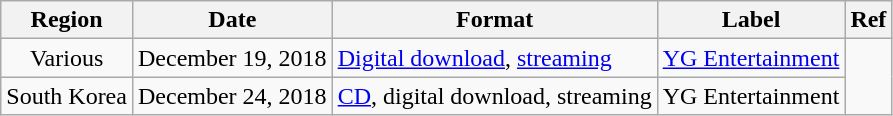<table class="wikitable">
<tr>
<th>Region</th>
<th>Date</th>
<th>Format</th>
<th>Label</th>
<th>Ref</th>
</tr>
<tr>
<td style="text-align:center;">Various</td>
<td style="text-align:center;">December 19, 2018</td>
<td><a href='#'>Digital download</a>, <a href='#'>streaming</a></td>
<td style="text-align:center;"><a href='#'>YG Entertainment</a></td>
<td style="text-align:center;" rowspan="2"></td>
</tr>
<tr>
<td style="text-align:center;">South Korea</td>
<td style="text-align:center;">December 24, 2018</td>
<td><a href='#'>CD</a>, digital download, streaming</td>
<td style="text-align:center;">YG Entertainment</td>
</tr>
</table>
